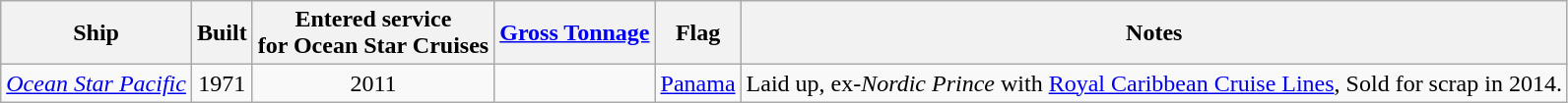<table class="wikitable">
<tr>
<th>Ship</th>
<th>Built</th>
<th>Entered service<br>for Ocean Star Cruises</th>
<th><a href='#'>Gross Tonnage</a></th>
<th>Flag</th>
<th>Notes</th>
</tr>
<tr>
<td><a href='#'><em>Ocean Star Pacific</em></a></td>
<td align="Center">1971</td>
<td align="Center">2011</td>
<td align="Right"></td>
<td><a href='#'>Panama</a></td>
<td>Laid up, ex-<em>Nordic Prince</em> with <a href='#'>Royal Caribbean Cruise Lines</a>, Sold for scrap in 2014.</td>
</tr>
</table>
